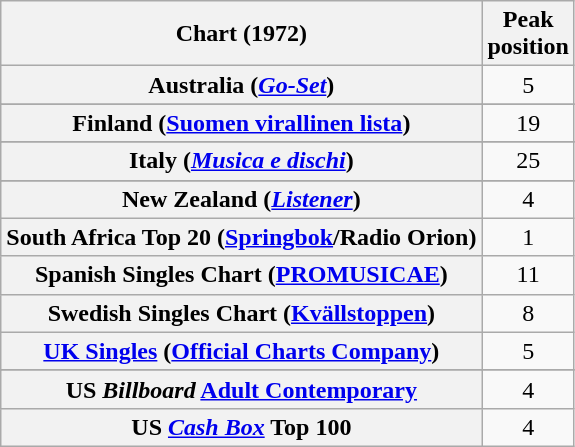<table class="wikitable sortable plainrowheaders">
<tr>
<th>Chart (1972)</th>
<th>Peak<br>position</th>
</tr>
<tr>
<th scope="row">Australia (<em><a href='#'>Go-Set</a></em>)</th>
<td align="center">5</td>
</tr>
<tr>
</tr>
<tr>
</tr>
<tr>
<th scope="row">Finland (<a href='#'>Suomen virallinen lista</a>)</th>
<td align="center">19</td>
</tr>
<tr>
</tr>
<tr>
</tr>
<tr>
<th scope="row">Italy (<em><a href='#'>Musica e dischi</a></em>)</th>
<td align="center">25</td>
</tr>
<tr>
</tr>
<tr>
</tr>
<tr>
</tr>
<tr>
<th scope="row">New Zealand (<em><a href='#'>Listener</a></em>)</th>
<td style="text-align:center;">4</td>
</tr>
<tr>
<th scope="row">South Africa Top 20 (<a href='#'>Springbok</a>/Radio Orion)</th>
<td align="center">1</td>
</tr>
<tr>
<th scope="row">Spanish Singles Chart (<a href='#'>PROMUSICAE</a>)</th>
<td align="center">11</td>
</tr>
<tr>
<th scope="row">Swedish Singles Chart (<a href='#'>Kvällstoppen</a>)</th>
<td align="center">8</td>
</tr>
<tr>
<th scope="row"><a href='#'>UK Singles</a> (<a href='#'>Official Charts Company</a>) </th>
<td align="center">5</td>
</tr>
<tr>
</tr>
<tr>
<th scope="row">US <em>Billboard</em> <a href='#'>Adult Contemporary</a></th>
<td align="center">4</td>
</tr>
<tr>
<th scope="row">US <a href='#'><em>Cash Box</em></a> Top 100</th>
<td align="center">4</td>
</tr>
</table>
